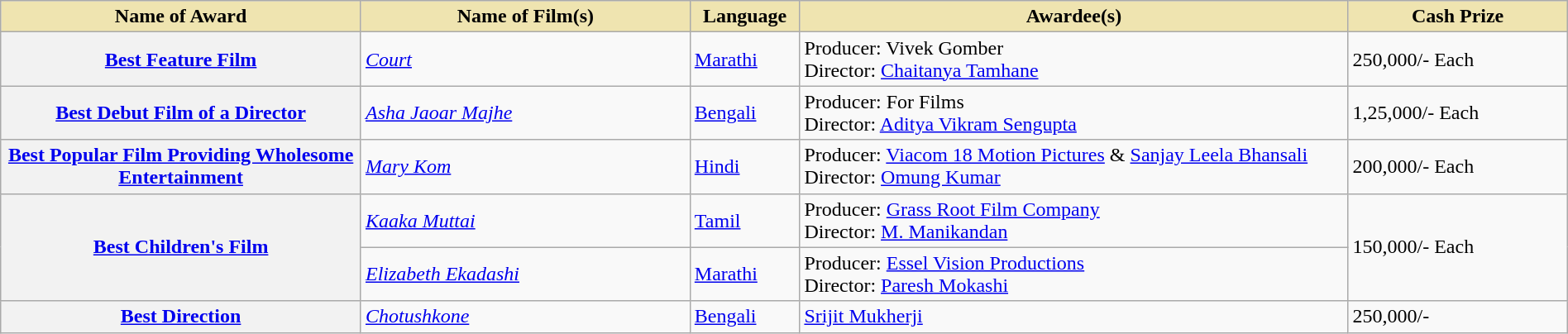<table class="wikitable plainrowheaders" style="width:100%;">
<tr>
<th scope="col" style="background-color:#EFE4B0;width:23%;">Name of Award</th>
<th scope="col" style="background-color:#EFE4B0;width:21%;">Name of Film(s)</th>
<th scope="col" style="background-color:#EFE4B0;width:7%;">Language</th>
<th scope="col" style="background-color:#EFE4B0;width:35%;">Awardee(s)</th>
<th scope="col" style="background-color:#EFE4B0;width:14%;">Cash Prize</th>
</tr>
<tr>
<th scope="row"><a href='#'>Best Feature Film</a></th>
<td><em><a href='#'>Court</a></em></td>
<td><a href='#'>Marathi</a><br></td>
<td>Producer: Vivek Gomber<br> Director: <a href='#'>Chaitanya Tamhane</a></td>
<td> 250,000/- Each</td>
</tr>
<tr>
<th scope="row"><a href='#'>Best Debut Film of a Director</a></th>
<td><em><a href='#'>Asha Jaoar Majhe</a></em></td>
<td><a href='#'>Bengali</a></td>
<td>Producer: For Films<br>Director: <a href='#'>Aditya Vikram Sengupta</a></td>
<td> 1,25,000/- Each</td>
</tr>
<tr>
<th scope="row"><a href='#'>Best Popular Film Providing Wholesome Entertainment</a></th>
<td><em><a href='#'>Mary Kom</a></em></td>
<td><a href='#'>Hindi</a></td>
<td>Producer: <a href='#'>Viacom 18 Motion Pictures</a> & <a href='#'>Sanjay Leela Bhansali</a><br>Director: <a href='#'>Omung Kumar</a></td>
<td> 200,000/- Each</td>
</tr>
<tr>
<th scope="row" rowspan="2"><a href='#'>Best Children's Film</a></th>
<td><em><a href='#'>Kaaka Muttai</a></em></td>
<td><a href='#'>Tamil</a></td>
<td>Producer: <a href='#'>Grass Root Film Company</a><br>Director: <a href='#'>M. Manikandan</a></td>
<td rowspan="2"> 150,000/- Each</td>
</tr>
<tr>
<td><em><a href='#'>Elizabeth Ekadashi</a></em></td>
<td><a href='#'>Marathi</a></td>
<td>Producer: <a href='#'>Essel Vision Productions</a><br>Director: <a href='#'>Paresh Mokashi</a></td>
</tr>
<tr>
<th scope="row"><a href='#'>Best Direction</a></th>
<td><em><a href='#'>Chotushkone</a></em></td>
<td><a href='#'>Bengali</a></td>
<td><a href='#'>Srijit Mukherji</a></td>
<td> 250,000/-</td>
</tr>
</table>
